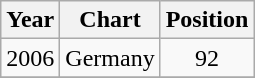<table class="wikitable">
<tr>
<th>Year</th>
<th>Chart</th>
<th>Position</th>
</tr>
<tr>
<td>2006</td>
<td>Germany</td>
<td align="center">92</td>
</tr>
<tr>
</tr>
</table>
